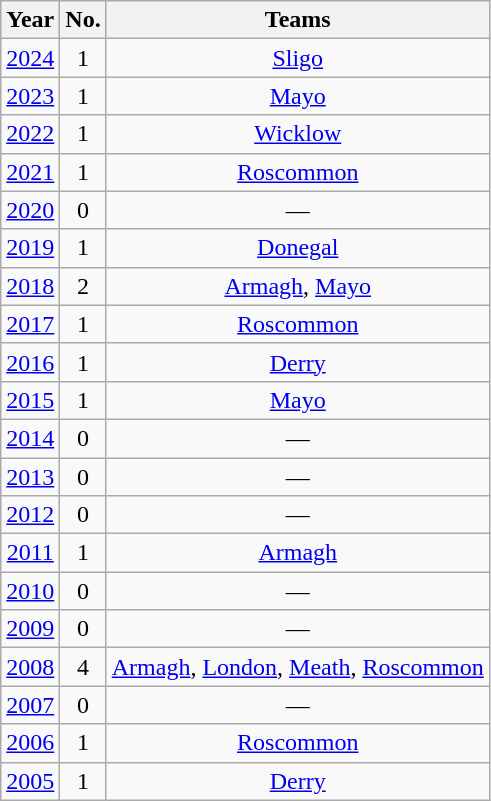<table class="wikitable sortable" style="text-align:center">
<tr>
<th>Year</th>
<th>No.</th>
<th>Teams</th>
</tr>
<tr>
<td><a href='#'>2024</a></td>
<td>1</td>
<td><a href='#'>Sligo</a></td>
</tr>
<tr>
<td><a href='#'>2023</a></td>
<td>1</td>
<td><a href='#'>Mayo</a></td>
</tr>
<tr>
<td><a href='#'>2022</a></td>
<td>1</td>
<td><a href='#'>Wicklow</a></td>
</tr>
<tr>
<td><a href='#'>2021</a></td>
<td>1</td>
<td><a href='#'>Roscommon</a></td>
</tr>
<tr>
<td><a href='#'>2020</a></td>
<td>0</td>
<td>—</td>
</tr>
<tr>
<td><a href='#'>2019</a></td>
<td>1</td>
<td><a href='#'>Donegal</a></td>
</tr>
<tr>
<td><a href='#'>2018</a></td>
<td>2</td>
<td><a href='#'>Armagh</a>, <a href='#'>Mayo</a></td>
</tr>
<tr>
<td><a href='#'>2017</a></td>
<td>1</td>
<td><a href='#'>Roscommon</a></td>
</tr>
<tr>
<td><a href='#'>2016</a></td>
<td>1</td>
<td><a href='#'>Derry</a></td>
</tr>
<tr>
<td><a href='#'>2015</a></td>
<td>1</td>
<td><a href='#'>Mayo</a></td>
</tr>
<tr>
<td><a href='#'>2014</a></td>
<td>0</td>
<td>—</td>
</tr>
<tr>
<td><a href='#'>2013</a></td>
<td>0</td>
<td>—</td>
</tr>
<tr>
<td><a href='#'>2012</a></td>
<td>0</td>
<td>—</td>
</tr>
<tr>
<td><a href='#'>2011</a></td>
<td>1</td>
<td><a href='#'>Armagh</a></td>
</tr>
<tr>
<td><a href='#'>2010</a></td>
<td>0</td>
<td>—</td>
</tr>
<tr>
<td><a href='#'>2009</a></td>
<td>0</td>
<td>—</td>
</tr>
<tr>
<td><a href='#'>2008</a></td>
<td>4</td>
<td><a href='#'>Armagh</a>, <a href='#'>London</a>, <a href='#'>Meath</a>, <a href='#'>Roscommon</a></td>
</tr>
<tr>
<td><a href='#'>2007</a></td>
<td>0</td>
<td>—</td>
</tr>
<tr>
<td><a href='#'>2006</a></td>
<td>1</td>
<td><a href='#'>Roscommon</a></td>
</tr>
<tr>
<td><a href='#'>2005</a></td>
<td>1</td>
<td><a href='#'>Derry</a></td>
</tr>
</table>
